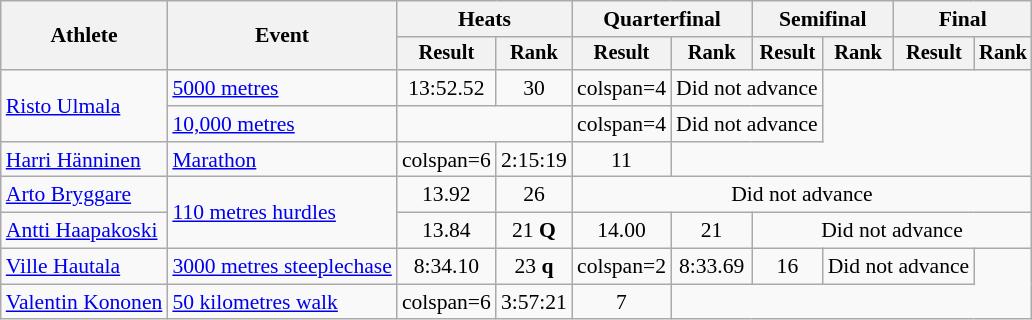<table class="wikitable" style="font-size:90%">
<tr>
<th rowspan="2">Athlete</th>
<th rowspan="2">Event</th>
<th colspan="2">Heats</th>
<th colspan="2">Quarterfinal</th>
<th colspan="2">Semifinal</th>
<th colspan="2">Final</th>
</tr>
<tr style="font-size:95%">
<th>Result</th>
<th>Rank</th>
<th>Result</th>
<th>Rank</th>
<th>Result</th>
<th>Rank</th>
<th>Result</th>
<th>Rank</th>
</tr>
<tr align=center>
<td align=left rowspan=2><a href='#'>Risto Ulmala</a></td>
<td align=left><a href='#'>5000 metres</a></td>
<td>13:52.52</td>
<td>30</td>
<td>colspan=4</td>
<td colspan=2>Did not advance</td>
</tr>
<tr align=center>
<td align=left><a href='#'>10,000 metres</a></td>
<td colspan=2></td>
<td>colspan=4</td>
<td colspan=2>Did not advance</td>
</tr>
<tr align=center>
<td align=left><a href='#'>Harri Hänninen</a></td>
<td align=left><a href='#'>Marathon</a></td>
<td>colspan=6</td>
<td>2:15:19</td>
<td>11</td>
</tr>
<tr align=center>
<td align=left><a href='#'>Arto Bryggare</a></td>
<td align=left rowspan=2><a href='#'>110 metres hurdles</a></td>
<td>13.92</td>
<td>26</td>
<td colspan=6>Did not advance</td>
</tr>
<tr align=center>
<td align=left><a href='#'>Antti Haapakoski</a></td>
<td>13.84</td>
<td>21 <strong>Q</strong></td>
<td>14.00</td>
<td>21</td>
<td colspan=4>Did not advance</td>
</tr>
<tr align=center>
<td align=left><a href='#'>Ville Hautala</a></td>
<td align=left><a href='#'>3000 metres steeplechase</a></td>
<td>8:34.10</td>
<td>23 <strong>q</strong></td>
<td>colspan=2</td>
<td>8:33.69</td>
<td>16</td>
<td colspan=2>Did not advance</td>
</tr>
<tr align=center>
<td align=left><a href='#'>Valentin Kononen</a></td>
<td align=left><a href='#'>50 kilometres walk</a></td>
<td>colspan=6</td>
<td>3:57:21</td>
<td>7</td>
</tr>
</table>
